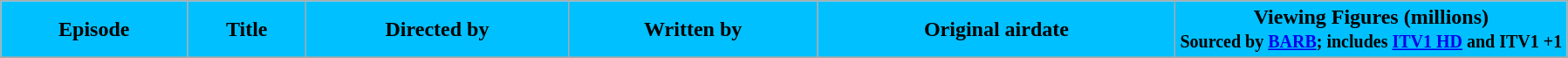<table class="wikitable plainrowheaders">
<tr style="color:black">
<th style="background: #00C0FF;">Episode</th>
<th style="background: #00C0FF;">Title</th>
<th style="background: #00C0FF;">Directed by</th>
<th style="background: #00C0FF;">Written by</th>
<th style="background: #00C0FF;">Original airdate</th>
<th style="background:#00C0FF; width:25%;">Viewing Figures (millions)<br> <small> Sourced by <a href='#'>BARB</a>; includes <a href='#'>ITV1 HD</a> and ITV1 +1</small></th>
</tr>
<tr>
</tr>
</table>
